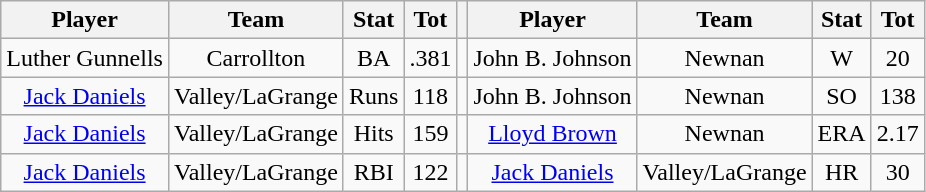<table class="wikitable" style="text-align:center">
<tr>
<th>Player</th>
<th>Team</th>
<th>Stat</th>
<th>Tot</th>
<th></th>
<th>Player</th>
<th>Team</th>
<th>Stat</th>
<th>Tot</th>
</tr>
<tr>
<td>Luther Gunnells</td>
<td>Carrollton</td>
<td>BA</td>
<td>.381</td>
<td></td>
<td>John B. Johnson</td>
<td>Newnan</td>
<td>W</td>
<td>20</td>
</tr>
<tr>
<td><a href='#'>Jack Daniels</a></td>
<td>Valley/LaGrange</td>
<td>Runs</td>
<td>118</td>
<td></td>
<td>John B. Johnson</td>
<td>Newnan</td>
<td>SO</td>
<td>138</td>
</tr>
<tr>
<td><a href='#'>Jack Daniels</a></td>
<td>Valley/LaGrange</td>
<td>Hits</td>
<td>159</td>
<td></td>
<td><a href='#'>Lloyd Brown</a></td>
<td>Newnan</td>
<td>ERA</td>
<td>2.17</td>
</tr>
<tr>
<td><a href='#'>Jack Daniels</a></td>
<td>Valley/LaGrange</td>
<td>RBI</td>
<td>122</td>
<td></td>
<td><a href='#'>Jack Daniels</a></td>
<td>Valley/LaGrange</td>
<td>HR</td>
<td>30</td>
</tr>
</table>
